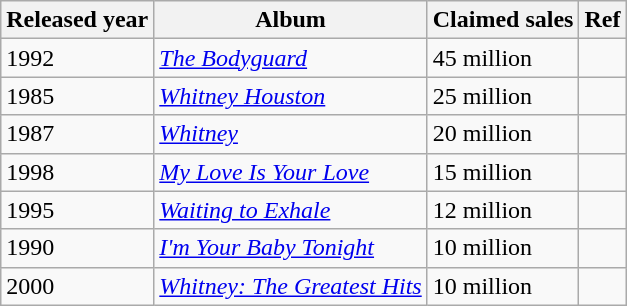<table class="wikitable">
<tr>
<th>Released year</th>
<th>Album</th>
<th>Claimed sales</th>
<th>Ref</th>
</tr>
<tr>
<td>1992</td>
<td><em><a href='#'>The Bodyguard</a></em></td>
<td>45 million</td>
<td></td>
</tr>
<tr>
<td>1985</td>
<td><em><a href='#'>Whitney Houston</a></em></td>
<td>25 million</td>
<td></td>
</tr>
<tr>
<td>1987</td>
<td><em><a href='#'>Whitney</a></em></td>
<td>20 million</td>
<td></td>
</tr>
<tr>
<td>1998</td>
<td><em><a href='#'>My Love Is Your Love</a></em></td>
<td>15 million</td>
<td></td>
</tr>
<tr>
<td>1995</td>
<td><em><a href='#'>Waiting to Exhale</a></em></td>
<td>12 million</td>
<td></td>
</tr>
<tr>
<td>1990</td>
<td><em><a href='#'>I'm Your Baby Tonight</a></em></td>
<td>10 million</td>
<td></td>
</tr>
<tr>
<td>2000</td>
<td><em><a href='#'>Whitney: The Greatest Hits</a></em></td>
<td>10 million</td>
<td></td>
</tr>
</table>
